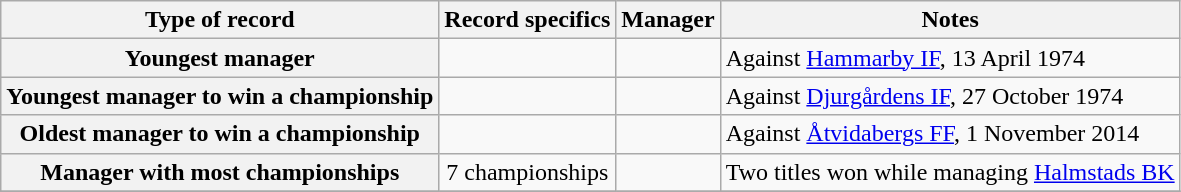<table class="wikitable plainrowheaders sortable" style="text-align:center">
<tr>
<th scope="col" class=unsortable>Type of record</th>
<th scope="col" class=unsortable>Record specifics</th>
<th scope="col">Manager</th>
<th scope="col" class=unsortable>Notes</th>
</tr>
<tr>
<th scope="row" align="left">Youngest manager</th>
<td></td>
<td></td>
<td style="text-align:left">Against <a href='#'>Hammarby IF</a>, 13 April 1974</td>
</tr>
<tr>
<th scope="row" align="left">Youngest manager to win a championship</th>
<td></td>
<td></td>
<td style="text-align:left">Against <a href='#'>Djurgårdens IF</a>, 27 October 1974</td>
</tr>
<tr>
<th scope="row" align="left">Oldest manager to win a championship</th>
<td></td>
<td></td>
<td style="text-align:left">Against <a href='#'>Åtvidabergs FF</a>, 1 November 2014</td>
</tr>
<tr>
<th scope="row" align="left">Manager with most championships</th>
<td>7 championships</td>
<td></td>
<td style="text-align:left">Two titles won while managing <a href='#'>Halmstads BK</a></td>
</tr>
<tr>
</tr>
</table>
